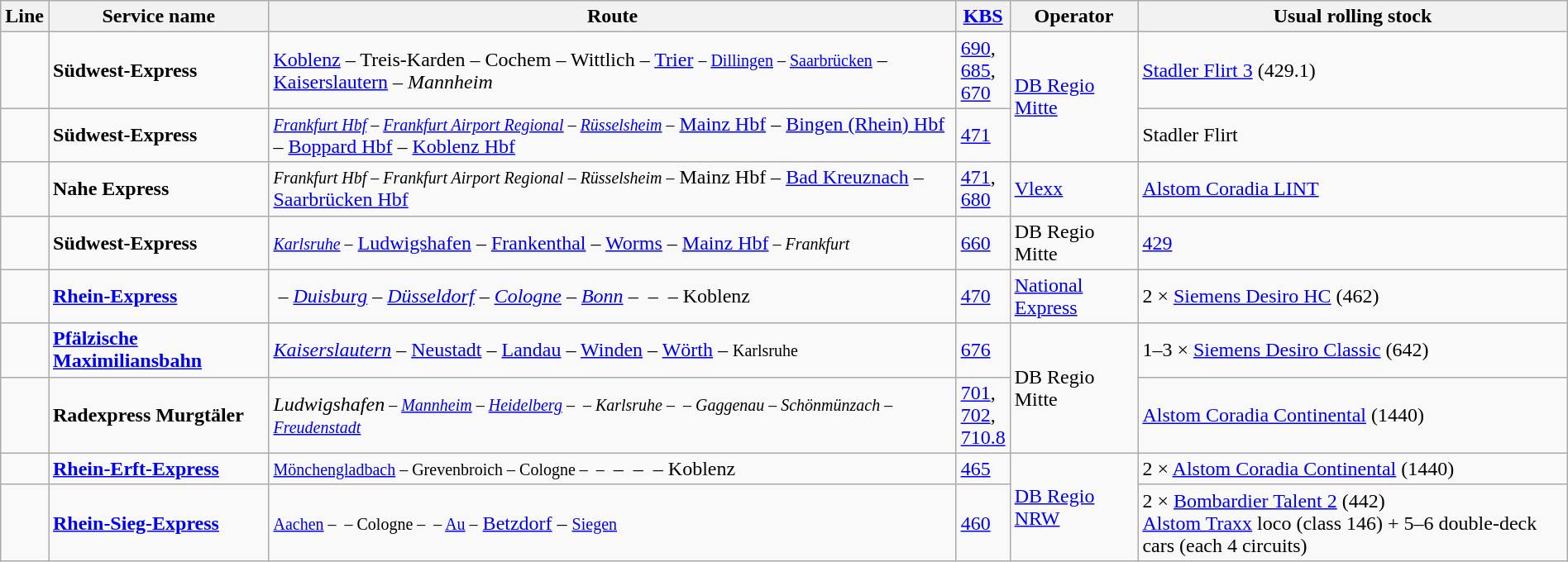<table class="wikitable" style="width:100%;">
<tr>
<th>Line</th>
<th>Service name</th>
<th>Route</th>
<th style="width:20px;"><a href='#'>KBS</a></th>
<th>Operator</th>
<th>Usual rolling stock</th>
</tr>
<tr>
<td style="font-size:111%;"></td>
<td><strong>Südwest-Express</strong></td>
<td><a href='#'>Koblenz</a> – Treis-Karden – Cochem – Wittlich – <a href='#'>Trier</a> <small>– <a href='#'>Dillingen</a> – <a href='#'>Saarbrücken</a></small> – <a href='#'>Kaiserslautern</a> – <em>Mannheim</em></td>
<td><a href='#'>690</a>, <a href='#'>685</a>, <a href='#'>670</a></td>
<td rowspan="2"><a href='#'>DB Regio Mitte</a></td>
<td><a href='#'>Stadler Flirt 3</a> (429.1)</td>
</tr>
<tr>
<td style="font-size:111%;"></td>
<td><strong>Südwest-Express</strong></td>
<td><small><em><a href='#'>Frankfurt Hbf</a> – <a href='#'>Frankfurt Airport Regional</a> – <a href='#'>Rüsselsheim</a></em> –</small> <a href='#'>Mainz Hbf</a>  – <a href='#'>Bingen (Rhein) Hbf</a> – <a href='#'>Boppard Hbf</a> –  <a href='#'>Koblenz Hbf</a></td>
<td><a href='#'>471</a></td>
<td>Stadler Flirt</td>
</tr>
<tr>
<td style="font-size:111%;"></td>
<td><strong>Nahe Express</strong></td>
<td><small><em>Frankfurt Hbf – Frankfurt Airport Regional – Rüsselsheim</em> –</small> Mainz Hbf  – <a href='#'>Bad Kreuznach</a> – <a href='#'>Saarbrücken Hbf</a></td>
<td><a href='#'>471</a>, <a href='#'>680</a></td>
<td><a href='#'>Vlexx</a></td>
<td><a href='#'>Alstom Coradia LINT</a></td>
</tr>
<tr>
<td style="font-size:111%"></td>
<td><strong>Südwest-Express</strong></td>
<td><small><em><a href='#'>Karlsruhe</a> –</em></small> <a href='#'>Ludwigshafen</a> – <a href='#'>Frankenthal</a> – <a href='#'>Worms</a> – <a href='#'>Mainz Hbf</a><small> <em>– Frankfurt</em></small></td>
<td><a href='#'>660</a></td>
<td>DB Regio Mitte</td>
<td><a href='#'>429</a></td>
</tr>
<tr>
<td style="font-size:111%;"></td>
<td><strong><a href='#'>Rhein-Express</a></strong></td>
<td><em> – <a href='#'>Duisburg</a> – <a href='#'>Düsseldorf</a> – <a href='#'>Cologne</a> – <a href='#'>Bonn</a></em> –  –  – Koblenz</td>
<td><a href='#'>470</a></td>
<td><a href='#'>National Express</a></td>
<td>2 × <a href='#'>Siemens Desiro HC</a> (462)</td>
</tr>
<tr>
<td style="font-size:111%;"></td>
<td><strong><a href='#'>Pfälzische Maximiliansbahn</a></strong></td>
<td><em><a href='#'>Kaiserslautern</a></em> – <a href='#'>Neustadt</a> – <a href='#'>Landau</a> – <a href='#'>Winden</a> – <a href='#'>Wörth</a> – <small>Karlsruhe</small></td>
<td><a href='#'>676</a></td>
<td rowspan="2">DB Regio Mitte</td>
<td>1–3 × <a href='#'>Siemens Desiro Classic</a> (642)</td>
</tr>
<tr>
<td style="font-size:111%;"></td>
<td><strong>Radexpress Murgtäler</strong></td>
<td><em>Ludwigshafen<small> – <a href='#'>Mannheim</a> – <a href='#'>Heidelberg</a> –  – Karlsruhe –  – Gaggenau – Schönmünzach –  <a href='#'>Freudenstadt</a></small></em></td>
<td><a href='#'>701</a>, <a href='#'>702</a>, <a href='#'>710.8</a></td>
<td><a href='#'>Alstom Coradia Continental</a> (1440)</td>
</tr>
<tr>
<td style="font-size:111%;"></td>
<td><strong><a href='#'>Rhein-Erft-Express</a></strong></td>
<td><small><a href='#'>Mönchengladbach</a> – Grevenbroich – Cologne –  – </small> –  –  – Koblenz</td>
<td><a href='#'>465</a></td>
<td rowspan="2"><a href='#'>DB Regio NRW</a></td>
<td>2 × <a href='#'>Alstom Coradia Continental</a> (1440)</td>
</tr>
<tr>
<td style="font-size:111%;"></td>
<td><strong><a href='#'>Rhein-Sieg-Express</a></strong></td>
<td><small><a href='#'>Aachen</a> –  – Cologne –  – <a href='#'>Au</a> –</small> <a href='#'>Betzdorf</a> – <small><a href='#'>Siegen</a></small></td>
<td><a href='#'>460</a></td>
<td>2 × <a href='#'>Bombardier Talent 2</a> (442)<br><a href='#'>Alstom Traxx</a> loco (class 146) + 5–6 double-deck cars (each 4 circuits)</td>
</tr>
</table>
